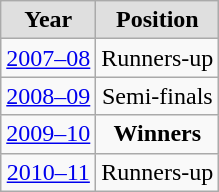<table class="wikitable">
<tr style="text-align:center; background:#dfdfdf;">
<td><strong>Year</strong></td>
<td><strong>Position</strong></td>
</tr>
<tr style="text-align:center;">
<td><a href='#'>2007–08</a></td>
<td>Runners-up</td>
</tr>
<tr style="text-align:center;">
<td><a href='#'>2008–09</a></td>
<td>Semi-finals</td>
</tr>
<tr style="text-align:center;">
<td><a href='#'>2009–10</a></td>
<td><strong>Winners</strong></td>
</tr>
<tr style="text-align:center;">
<td><a href='#'>2010–11</a></td>
<td>Runners-up</td>
</tr>
</table>
